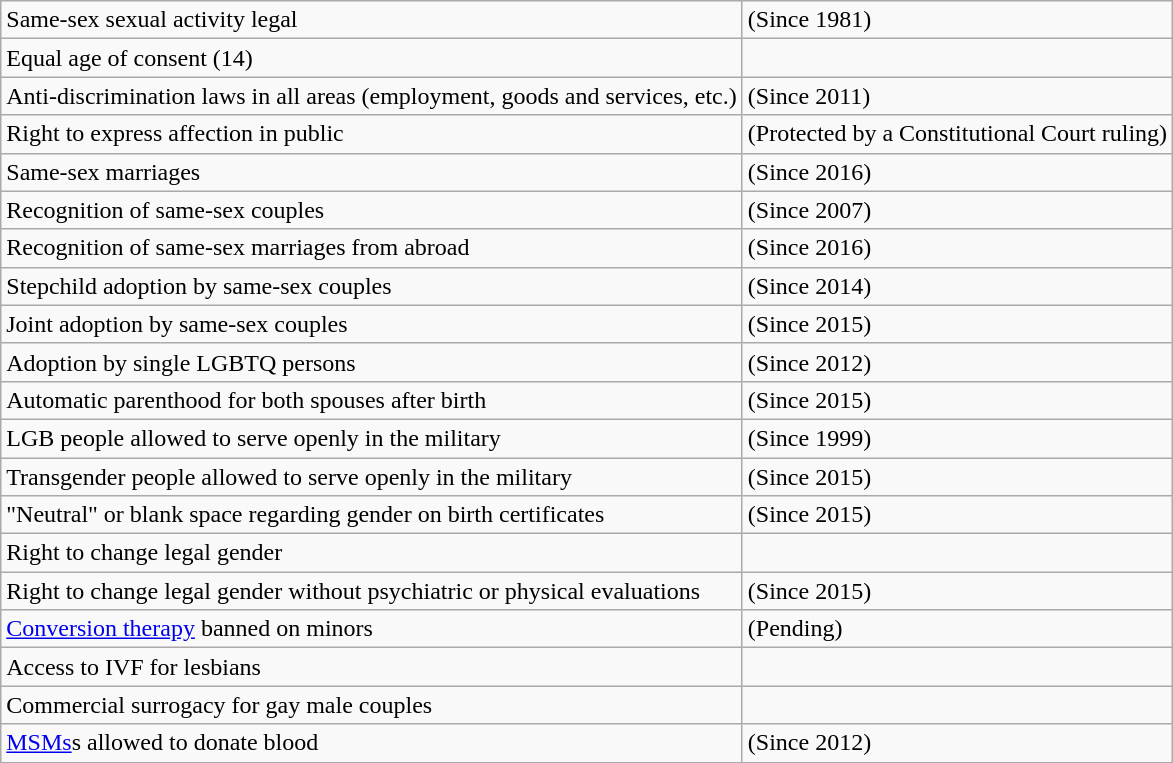<table class="wikitable">
<tr>
<td>Same-sex sexual activity legal</td>
<td> (Since 1981)</td>
</tr>
<tr>
<td>Equal age of consent (14)</td>
<td></td>
</tr>
<tr>
<td>Anti-discrimination laws in all areas (employment, goods and services, etc.)</td>
<td> (Since 2011)</td>
</tr>
<tr>
<td>Right to express affection in public</td>
<td> (Protected by a Constitutional Court ruling)</td>
</tr>
<tr>
<td>Same-sex marriages</td>
<td> (Since 2016)</td>
</tr>
<tr>
<td>Recognition of same-sex couples</td>
<td> (Since 2007)</td>
</tr>
<tr>
<td>Recognition of same-sex marriages from abroad</td>
<td> (Since 2016)</td>
</tr>
<tr>
<td>Stepchild adoption by same-sex couples</td>
<td> (Since 2014)</td>
</tr>
<tr>
<td>Joint adoption by same-sex couples</td>
<td> (Since 2015)</td>
</tr>
<tr>
<td>Adoption by single LGBTQ persons</td>
<td> (Since 2012)</td>
</tr>
<tr>
<td>Automatic parenthood for both spouses after birth</td>
<td> (Since 2015)</td>
</tr>
<tr>
<td>LGB people allowed to serve openly in the military</td>
<td> (Since 1999)</td>
</tr>
<tr>
<td>Transgender people allowed to serve openly in the military</td>
<td> (Since 2015)</td>
</tr>
<tr>
<td>"Neutral" or blank space regarding gender on birth certificates</td>
<td> (Since 2015)</td>
</tr>
<tr>
<td>Right to change legal gender</td>
<td></td>
</tr>
<tr>
<td>Right to change legal gender without psychiatric or physical evaluations</td>
<td> (Since 2015)</td>
</tr>
<tr>
<td><a href='#'>Conversion therapy</a> banned on minors</td>
<td> (Pending)</td>
</tr>
<tr>
<td>Access to IVF for lesbians</td>
<td></td>
</tr>
<tr>
<td>Commercial surrogacy for gay male couples</td>
<td></td>
</tr>
<tr>
<td><a href='#'>MSMs</a>s allowed to donate blood</td>
<td> (Since 2012)</td>
</tr>
</table>
